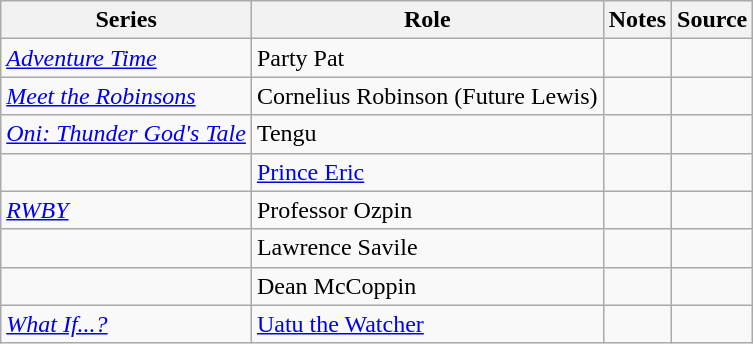<table class="wikitable sortable plainrowheaders">
<tr>
<th>Series</th>
<th>Role</th>
<th class="unsortable">Notes</th>
<th class="unsortable">Source</th>
</tr>
<tr>
<td><em><a href='#'>Adventure Time</a></em></td>
<td>Party Pat</td>
<td> </td>
<td></td>
</tr>
<tr>
<td><em><a href='#'>Meet the Robinsons</a></em></td>
<td>Cornelius Robinson (Future Lewis)</td>
<td> </td>
<td></td>
</tr>
<tr>
<td><em><a href='#'>Oni: Thunder God's Tale</a></em></td>
<td>Tengu</td>
<td> </td>
<td></td>
</tr>
<tr>
<td><em></em></td>
<td><a href='#'>Prince Eric</a></td>
<td> </td>
<td></td>
</tr>
<tr>
<td><em><a href='#'>RWBY</a></em></td>
<td>Professor Ozpin</td>
<td> </td>
<td></td>
</tr>
<tr>
<td><em></em></td>
<td>Lawrence Savile</td>
<td> </td>
<td></td>
</tr>
<tr>
<td><em></em></td>
<td>Dean McCoppin</td>
<td> </td>
<td></td>
</tr>
<tr>
<td><em><a href='#'>What If...?</a></em></td>
<td><a href='#'>Uatu the Watcher</a></td>
<td> </td>
<td></td>
</tr>
</table>
